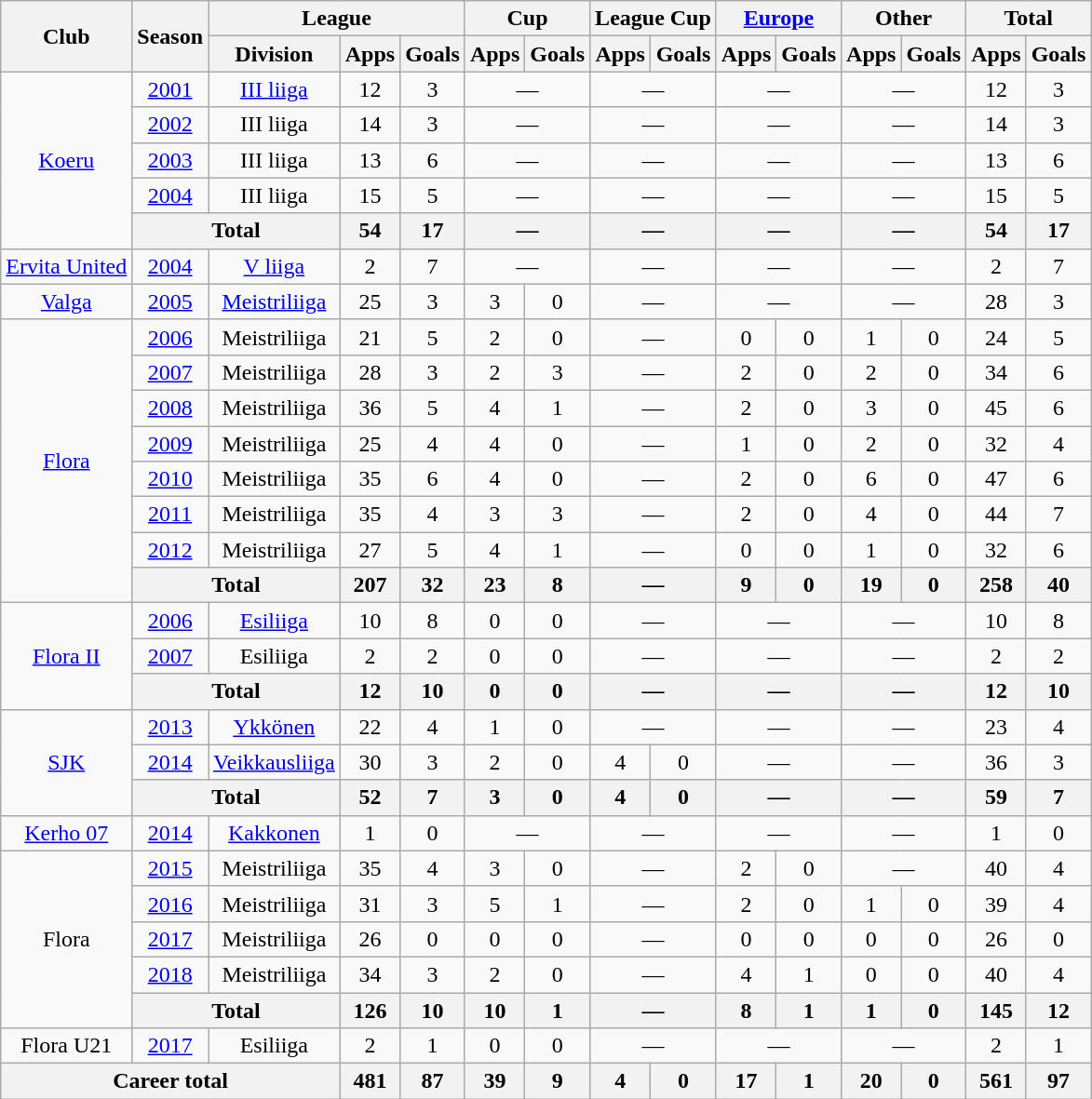<table class="wikitable" style="text-align: center;">
<tr>
<th rowspan=2>Club</th>
<th rowspan=2>Season</th>
<th colspan=3>League</th>
<th colspan=2>Cup</th>
<th colspan=2>League Cup</th>
<th colspan=2><a href='#'>Europe</a></th>
<th colspan=2>Other</th>
<th colspan=2>Total</th>
</tr>
<tr>
<th>Division</th>
<th>Apps</th>
<th>Goals</th>
<th>Apps</th>
<th>Goals</th>
<th>Apps</th>
<th>Goals</th>
<th>Apps</th>
<th>Goals</th>
<th>Apps</th>
<th>Goals</th>
<th>Apps</th>
<th>Goals</th>
</tr>
<tr>
<td rowspan=5><a href='#'>Koeru</a></td>
<td><a href='#'>2001</a></td>
<td><a href='#'>III liiga</a></td>
<td>12</td>
<td>3</td>
<td colspan=2>—</td>
<td colspan=2>—</td>
<td colspan=2>—</td>
<td colspan=2>—</td>
<td>12</td>
<td>3</td>
</tr>
<tr>
<td><a href='#'>2002</a></td>
<td>III liiga</td>
<td>14</td>
<td>3</td>
<td colspan=2>—</td>
<td colspan=2>—</td>
<td colspan=2>—</td>
<td colspan=2>—</td>
<td>14</td>
<td>3</td>
</tr>
<tr>
<td><a href='#'>2003</a></td>
<td>III liiga</td>
<td>13</td>
<td>6</td>
<td colspan=2>—</td>
<td colspan=2>—</td>
<td colspan=2>—</td>
<td colspan=2>—</td>
<td>13</td>
<td>6</td>
</tr>
<tr>
<td><a href='#'>2004</a></td>
<td>III liiga</td>
<td>15</td>
<td>5</td>
<td colspan=2>—</td>
<td colspan=2>—</td>
<td colspan=2>—</td>
<td colspan=2>—</td>
<td>15</td>
<td>5</td>
</tr>
<tr>
<th colspan=2>Total</th>
<th>54</th>
<th>17</th>
<th colspan=2>—</th>
<th colspan=2>—</th>
<th colspan=2>—</th>
<th colspan=2>—</th>
<th>54</th>
<th>17</th>
</tr>
<tr>
<td><a href='#'>Ervita United</a></td>
<td><a href='#'>2004</a></td>
<td><a href='#'>V liiga</a></td>
<td>2</td>
<td>7</td>
<td colspan=2>—</td>
<td colspan=2>—</td>
<td colspan=2>—</td>
<td colspan=2>—</td>
<td>2</td>
<td>7</td>
</tr>
<tr>
<td><a href='#'>Valga</a></td>
<td><a href='#'>2005</a></td>
<td><a href='#'>Meistriliiga</a></td>
<td>25</td>
<td>3</td>
<td>3</td>
<td>0</td>
<td colspan=2>—</td>
<td colspan=2>—</td>
<td colspan=2>—</td>
<td>28</td>
<td>3</td>
</tr>
<tr>
<td rowspan=8><a href='#'>Flora</a></td>
<td><a href='#'>2006</a></td>
<td>Meistriliiga</td>
<td>21</td>
<td>5</td>
<td>2</td>
<td>0</td>
<td colspan=2>—</td>
<td>0</td>
<td>0</td>
<td>1</td>
<td>0</td>
<td>24</td>
<td>5</td>
</tr>
<tr>
<td><a href='#'>2007</a></td>
<td>Meistriliiga</td>
<td>28</td>
<td>3</td>
<td>2</td>
<td>3</td>
<td colspan=2>—</td>
<td>2</td>
<td>0</td>
<td>2</td>
<td>0</td>
<td>34</td>
<td>6</td>
</tr>
<tr>
<td><a href='#'>2008</a></td>
<td>Meistriliiga</td>
<td>36</td>
<td>5</td>
<td>4</td>
<td>1</td>
<td colspan=2>—</td>
<td>2</td>
<td>0</td>
<td>3</td>
<td>0</td>
<td>45</td>
<td>6</td>
</tr>
<tr>
<td><a href='#'>2009</a></td>
<td>Meistriliiga</td>
<td>25</td>
<td>4</td>
<td>4</td>
<td>0</td>
<td colspan=2>—</td>
<td>1</td>
<td>0</td>
<td>2</td>
<td>0</td>
<td>32</td>
<td>4</td>
</tr>
<tr>
<td><a href='#'>2010</a></td>
<td>Meistriliiga</td>
<td>35</td>
<td>6</td>
<td>4</td>
<td>0</td>
<td colspan=2>—</td>
<td>2</td>
<td>0</td>
<td>6</td>
<td>0</td>
<td>47</td>
<td>6</td>
</tr>
<tr>
<td><a href='#'>2011</a></td>
<td>Meistriliiga</td>
<td>35</td>
<td>4</td>
<td>3</td>
<td>3</td>
<td colspan=2>—</td>
<td>2</td>
<td>0</td>
<td>4</td>
<td>0</td>
<td>44</td>
<td>7</td>
</tr>
<tr>
<td><a href='#'>2012</a></td>
<td>Meistriliiga</td>
<td>27</td>
<td>5</td>
<td>4</td>
<td>1</td>
<td colspan=2>—</td>
<td>0</td>
<td>0</td>
<td>1</td>
<td>0</td>
<td>32</td>
<td>6</td>
</tr>
<tr>
<th colspan=2>Total</th>
<th>207</th>
<th>32</th>
<th>23</th>
<th>8</th>
<th colspan=2>—</th>
<th>9</th>
<th>0</th>
<th>19</th>
<th>0</th>
<th>258</th>
<th>40</th>
</tr>
<tr>
<td rowspan=3><a href='#'>Flora II</a></td>
<td><a href='#'>2006</a></td>
<td><a href='#'>Esiliiga</a></td>
<td>10</td>
<td>8</td>
<td>0</td>
<td>0</td>
<td colspan=2>—</td>
<td colspan=2>—</td>
<td colspan=2>—</td>
<td>10</td>
<td>8</td>
</tr>
<tr>
<td><a href='#'>2007</a></td>
<td>Esiliiga</td>
<td>2</td>
<td>2</td>
<td>0</td>
<td>0</td>
<td colspan=2>—</td>
<td colspan=2>—</td>
<td colspan=2>—</td>
<td>2</td>
<td>2</td>
</tr>
<tr>
<th colspan=2>Total</th>
<th>12</th>
<th>10</th>
<th>0</th>
<th>0</th>
<th colspan=2>—</th>
<th colspan=2>—</th>
<th colspan=2>—</th>
<th>12</th>
<th>10</th>
</tr>
<tr>
<td rowspan=3><a href='#'>SJK</a></td>
<td><a href='#'>2013</a></td>
<td><a href='#'>Ykkönen</a></td>
<td>22</td>
<td>4</td>
<td>1</td>
<td>0</td>
<td colspan=2>—</td>
<td colspan=2>—</td>
<td colspan=2>—</td>
<td>23</td>
<td>4</td>
</tr>
<tr>
<td><a href='#'>2014</a></td>
<td><a href='#'>Veikkausliiga</a></td>
<td>30</td>
<td>3</td>
<td>2</td>
<td>0</td>
<td>4</td>
<td>0</td>
<td colspan=2>—</td>
<td colspan=2>—</td>
<td>36</td>
<td>3</td>
</tr>
<tr>
<th colspan=2>Total</th>
<th>52</th>
<th>7</th>
<th>3</th>
<th>0</th>
<th>4</th>
<th>0</th>
<th colspan=2>—</th>
<th colspan=2>—</th>
<th>59</th>
<th>7</th>
</tr>
<tr>
<td><a href='#'>Kerho 07</a></td>
<td><a href='#'>2014</a></td>
<td><a href='#'>Kakkonen</a></td>
<td>1</td>
<td>0</td>
<td colspan=2>—</td>
<td colspan=2>—</td>
<td colspan=2>—</td>
<td colspan=2>—</td>
<td>1</td>
<td>0</td>
</tr>
<tr>
<td rowspan=5>Flora</td>
<td><a href='#'>2015</a></td>
<td>Meistriliiga</td>
<td>35</td>
<td>4</td>
<td>3</td>
<td>0</td>
<td colspan=2>—</td>
<td>2</td>
<td>0</td>
<td colspan=2>—</td>
<td>40</td>
<td>4</td>
</tr>
<tr>
<td><a href='#'>2016</a></td>
<td>Meistriliiga</td>
<td>31</td>
<td>3</td>
<td>5</td>
<td>1</td>
<td colspan=2>—</td>
<td>2</td>
<td>0</td>
<td>1</td>
<td>0</td>
<td>39</td>
<td>4</td>
</tr>
<tr>
<td><a href='#'>2017</a></td>
<td>Meistriliiga</td>
<td>26</td>
<td>0</td>
<td>0</td>
<td>0</td>
<td colspan=2>—</td>
<td>0</td>
<td>0</td>
<td>0</td>
<td>0</td>
<td>26</td>
<td>0</td>
</tr>
<tr>
<td><a href='#'>2018</a></td>
<td>Meistriliiga</td>
<td>34</td>
<td>3</td>
<td>2</td>
<td>0</td>
<td colspan=2>—</td>
<td>4</td>
<td>1</td>
<td>0</td>
<td>0</td>
<td>40</td>
<td>4</td>
</tr>
<tr>
<th colspan=2>Total</th>
<th>126</th>
<th>10</th>
<th>10</th>
<th>1</th>
<th colspan=2>—</th>
<th>8</th>
<th>1</th>
<th>1</th>
<th>0</th>
<th>145</th>
<th>12</th>
</tr>
<tr>
<td>Flora U21</td>
<td><a href='#'>2017</a></td>
<td>Esiliiga</td>
<td>2</td>
<td>1</td>
<td>0</td>
<td>0</td>
<td colspan=2>—</td>
<td colspan=2>—</td>
<td colspan=2>—</td>
<td>2</td>
<td>1</td>
</tr>
<tr>
<th colspan=3>Career total</th>
<th>481</th>
<th>87</th>
<th>39</th>
<th>9</th>
<th>4</th>
<th>0</th>
<th>17</th>
<th>1</th>
<th>20</th>
<th>0</th>
<th>561</th>
<th>97</th>
</tr>
</table>
